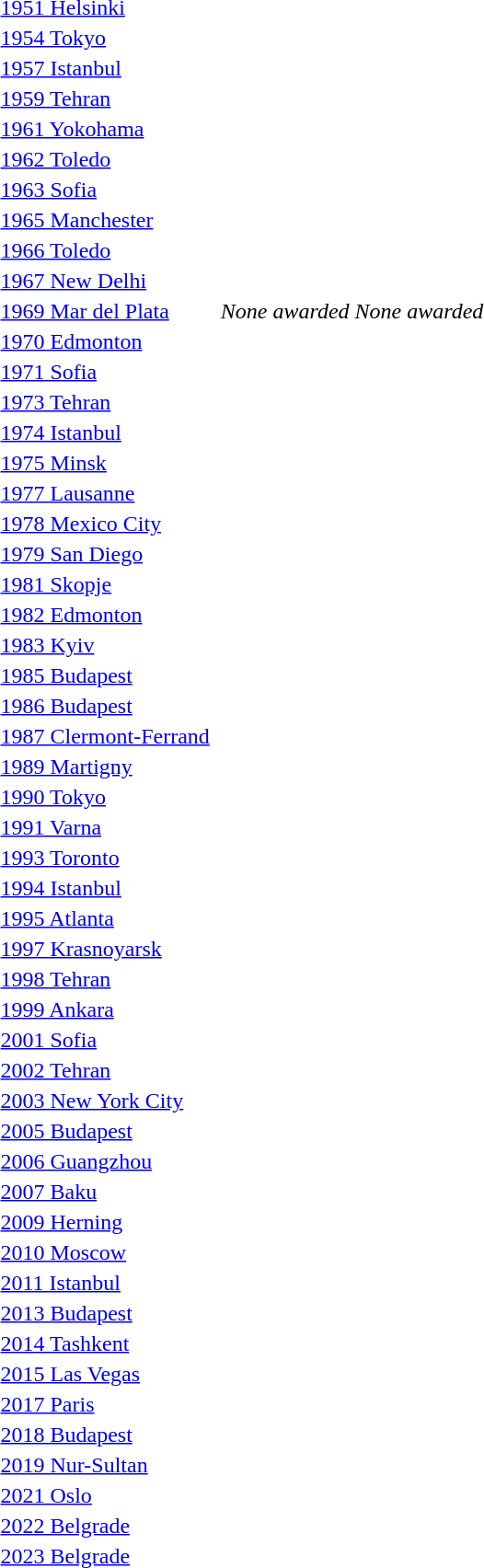<table>
<tr>
<td><a href='#'>1951 Helsinki</a></td>
<td></td>
<td></td>
<td></td>
</tr>
<tr>
<td><a href='#'>1954 Tokyo</a></td>
<td></td>
<td></td>
<td></td>
</tr>
<tr>
<td><a href='#'>1957 Istanbul</a></td>
<td></td>
<td></td>
<td></td>
</tr>
<tr>
<td><a href='#'>1959 Tehran</a></td>
<td></td>
<td></td>
<td></td>
</tr>
<tr>
<td><a href='#'>1961 Yokohama</a></td>
<td></td>
<td></td>
<td></td>
</tr>
<tr>
<td><a href='#'>1962 Toledo</a></td>
<td></td>
<td></td>
<td></td>
</tr>
<tr>
<td><a href='#'>1963 Sofia</a></td>
<td></td>
<td></td>
<td></td>
</tr>
<tr>
<td><a href='#'>1965 Manchester</a></td>
<td></td>
<td></td>
<td></td>
</tr>
<tr>
<td><a href='#'>1966 Toledo</a></td>
<td></td>
<td></td>
<td></td>
</tr>
<tr>
<td><a href='#'>1967 New Delhi</a></td>
<td></td>
<td></td>
<td></td>
</tr>
<tr>
<td><a href='#'>1969 Mar del Plata</a></td>
<td></td>
<td><em>None awarded</em></td>
<td><em>None awarded</em></td>
</tr>
<tr>
<td><a href='#'>1970 Edmonton</a></td>
<td></td>
<td></td>
<td></td>
</tr>
<tr>
<td><a href='#'>1971 Sofia</a></td>
<td></td>
<td></td>
<td></td>
</tr>
<tr>
<td><a href='#'>1973 Tehran</a></td>
<td></td>
<td></td>
<td></td>
</tr>
<tr>
<td><a href='#'>1974 Istanbul</a></td>
<td></td>
<td></td>
<td></td>
</tr>
<tr>
<td><a href='#'>1975 Minsk</a></td>
<td></td>
<td></td>
<td></td>
</tr>
<tr>
<td><a href='#'>1977 Lausanne</a></td>
<td></td>
<td></td>
<td></td>
</tr>
<tr>
<td><a href='#'>1978 Mexico City</a></td>
<td></td>
<td></td>
<td></td>
</tr>
<tr>
<td><a href='#'>1979 San Diego</a></td>
<td></td>
<td></td>
<td></td>
</tr>
<tr>
<td><a href='#'>1981 Skopje</a></td>
<td></td>
<td></td>
<td></td>
</tr>
<tr>
<td><a href='#'>1982 Edmonton</a></td>
<td></td>
<td></td>
<td></td>
</tr>
<tr>
<td><a href='#'>1983 Kyiv</a></td>
<td></td>
<td></td>
<td></td>
</tr>
<tr>
<td><a href='#'>1985 Budapest</a></td>
<td></td>
<td></td>
<td></td>
</tr>
<tr>
<td><a href='#'>1986 Budapest</a></td>
<td></td>
<td></td>
<td></td>
</tr>
<tr>
<td><a href='#'>1987 Clermont-Ferrand</a></td>
<td></td>
<td></td>
<td></td>
</tr>
<tr>
<td><a href='#'>1989 Martigny</a></td>
<td></td>
<td></td>
<td></td>
</tr>
<tr>
<td><a href='#'>1990 Tokyo</a></td>
<td></td>
<td></td>
<td></td>
</tr>
<tr>
<td><a href='#'>1991 Varna</a></td>
<td></td>
<td></td>
<td></td>
</tr>
<tr>
<td><a href='#'>1993 Toronto</a></td>
<td></td>
<td></td>
<td></td>
</tr>
<tr>
<td><a href='#'>1994 Istanbul</a></td>
<td></td>
<td></td>
<td></td>
</tr>
<tr>
<td><a href='#'>1995 Atlanta</a></td>
<td></td>
<td></td>
<td></td>
</tr>
<tr>
<td><a href='#'>1997 Krasnoyarsk</a></td>
<td></td>
<td></td>
<td></td>
</tr>
<tr>
<td><a href='#'>1998 Tehran</a></td>
<td></td>
<td></td>
<td></td>
</tr>
<tr>
<td><a href='#'>1999 Ankara</a></td>
<td></td>
<td></td>
<td></td>
</tr>
<tr>
<td><a href='#'>2001 Sofia</a></td>
<td></td>
<td></td>
<td></td>
</tr>
<tr>
<td><a href='#'>2002 Tehran</a></td>
<td></td>
<td></td>
<td></td>
</tr>
<tr>
<td><a href='#'>2003 New York City</a></td>
<td></td>
<td></td>
<td></td>
</tr>
<tr>
<td rowspan=2><a href='#'>2005 Budapest</a></td>
<td rowspan=2></td>
<td rowspan=2></td>
<td></td>
</tr>
<tr>
<td></td>
</tr>
<tr>
<td rowspan=2><a href='#'>2006 Guangzhou</a></td>
<td rowspan=2></td>
<td rowspan=2></td>
<td></td>
</tr>
<tr>
<td></td>
</tr>
<tr>
<td rowspan=2><a href='#'>2007 Baku</a></td>
<td rowspan=2></td>
<td rowspan=2></td>
<td></td>
</tr>
<tr>
<td></td>
</tr>
<tr>
<td rowspan=2><a href='#'>2009 Herning</a></td>
<td rowspan=2></td>
<td rowspan=2></td>
<td></td>
</tr>
<tr>
<td></td>
</tr>
<tr>
<td rowspan=2><a href='#'>2010 Moscow</a></td>
<td rowspan=2></td>
<td rowspan=2></td>
<td></td>
</tr>
<tr>
<td></td>
</tr>
<tr>
<td rowspan=2><a href='#'>2011 Istanbul</a></td>
<td rowspan=2></td>
<td rowspan=2></td>
<td></td>
</tr>
<tr>
<td></td>
</tr>
<tr>
<td rowspan=2><a href='#'>2013 Budapest</a></td>
<td rowspan=2></td>
<td rowspan=2></td>
<td></td>
</tr>
<tr>
<td></td>
</tr>
<tr>
<td rowspan=2><a href='#'>2014 Tashkent</a></td>
<td rowspan=2></td>
<td rowspan=2></td>
<td></td>
</tr>
<tr>
<td></td>
</tr>
<tr>
<td rowspan=2><a href='#'>2015 Las Vegas</a></td>
<td rowspan=2></td>
<td rowspan=2></td>
<td></td>
</tr>
<tr>
<td></td>
</tr>
<tr>
<td rowspan=2><a href='#'>2017 Paris</a></td>
<td rowspan=2></td>
<td rowspan=2></td>
<td></td>
</tr>
<tr>
<td></td>
</tr>
<tr>
<td rowspan=2><a href='#'>2018 Budapest</a></td>
<td rowspan=2></td>
<td rowspan=2></td>
<td></td>
</tr>
<tr>
<td></td>
</tr>
<tr>
<td rowspan=2><a href='#'>2019 Nur-Sultan</a></td>
<td rowspan=2></td>
<td rowspan=2></td>
<td></td>
</tr>
<tr>
<td></td>
</tr>
<tr>
<td rowspan=2><a href='#'>2021 Oslo</a></td>
<td rowspan=2></td>
<td rowspan=2></td>
<td></td>
</tr>
<tr>
<td></td>
</tr>
<tr>
<td rowspan=2><a href='#'>2022 Belgrade</a></td>
<td rowspan=2></td>
<td rowspan=2></td>
<td></td>
</tr>
<tr>
<td></td>
</tr>
<tr>
<td rowspan=2><a href='#'>2023 Belgrade</a></td>
<td rowspan=2></td>
<td rowspan=2></td>
<td></td>
</tr>
<tr>
<td></td>
</tr>
</table>
